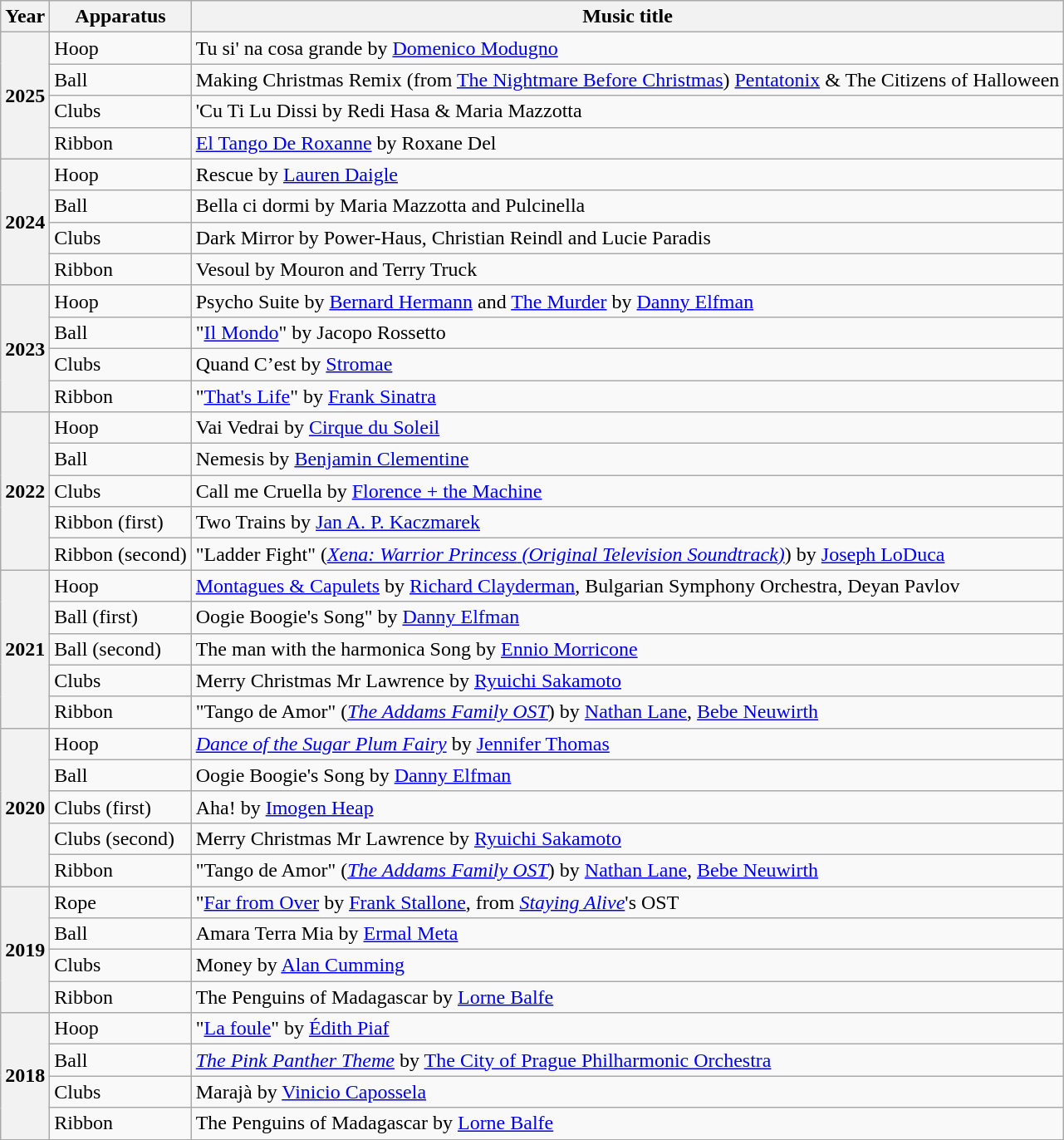<table class="wikitable plainrowheaders">
<tr>
<th scope=col>Year</th>
<th scope=col>Apparatus</th>
<th scope=col>Music title</th>
</tr>
<tr>
<th scope=row rowspan=4>2025</th>
<td>Hoop</td>
<td>Tu si' na cosa grande by <a href='#'>Domenico Modugno</a></td>
</tr>
<tr>
<td>Ball</td>
<td>Making Christmas Remix (from <a href='#'>The Nightmare Before Christmas</a>) <a href='#'>Pentatonix</a> & The Citizens of Halloween</td>
</tr>
<tr>
<td>Clubs</td>
<td>'Cu Ti Lu Dissi by Redi Hasa & Maria Mazzotta</td>
</tr>
<tr>
<td>Ribbon</td>
<td><a href='#'>El Tango De Roxanne</a> by Roxane Del</td>
</tr>
<tr>
<th scope=row rowspan=4>2024</th>
<td>Hoop</td>
<td>Rescue by <a href='#'>Lauren Daigle</a></td>
</tr>
<tr>
<td>Ball</td>
<td>Bella ci dormi by Maria Mazzotta and Pulcinella</td>
</tr>
<tr>
<td>Clubs</td>
<td>Dark Mirror by Power-Haus, Christian Reindl and Lucie Paradis</td>
</tr>
<tr>
<td>Ribbon</td>
<td>Vesoul by Mouron and Terry Truck</td>
</tr>
<tr>
<th scope=row rowspan=4>2023</th>
<td>Hoop</td>
<td>Psycho Suite by <a href='#'>Bernard Hermann</a> and <a href='#'>The Murder</a> by <a href='#'>Danny Elfman</a></td>
</tr>
<tr>
<td>Ball</td>
<td>"<a href='#'>Il Mondo</a>" by Jacopo Rossetto</td>
</tr>
<tr>
<td>Clubs</td>
<td>Quand C’est by <a href='#'>Stromae</a></td>
</tr>
<tr>
<td>Ribbon</td>
<td>"<a href='#'>That's Life</a>" by <a href='#'>Frank Sinatra</a></td>
</tr>
<tr>
<th scope=row rowspan=5>2022</th>
<td>Hoop</td>
<td>Vai Vedrai by <a href='#'>Cirque du Soleil</a></td>
</tr>
<tr>
<td>Ball</td>
<td>Nemesis by <a href='#'>Benjamin Clementine</a></td>
</tr>
<tr>
<td>Clubs</td>
<td>Call me Cruella by <a href='#'>Florence + the Machine</a></td>
</tr>
<tr>
<td>Ribbon (first)</td>
<td>Two Trains by <a href='#'>Jan A. P. Kaczmarek</a></td>
</tr>
<tr>
<td>Ribbon (second)</td>
<td>"Ladder Fight" (<a href='#'><em>Xena: Warrior Princess</em> <em>(Original Television Soundtrack)</em></a>) by <a href='#'>Joseph LoDuca</a></td>
</tr>
<tr>
<th scope=row rowspan=5>2021</th>
<td>Hoop</td>
<td><a href='#'>Montagues & Capulets</a> by <a href='#'>Richard Clayderman</a>, Bulgarian Symphony Orchestra, Deyan Pavlov</td>
</tr>
<tr>
<td>Ball (first)</td>
<td>Oogie Boogie's Song" by <a href='#'>Danny Elfman</a></td>
</tr>
<tr>
<td>Ball (second)</td>
<td>The man with the harmonica Song by <a href='#'>Ennio Morricone</a></td>
</tr>
<tr>
<td>Clubs</td>
<td>Merry Christmas Mr Lawrence by <a href='#'>Ryuichi Sakamoto</a></td>
</tr>
<tr>
<td>Ribbon</td>
<td>"Tango de Amor" (<em><a href='#'>The Addams Family OST</a></em>) by <a href='#'>Nathan Lane</a>, <a href='#'>Bebe Neuwirth</a></td>
</tr>
<tr>
<th scope=row rowspan=5>2020</th>
<td>Hoop</td>
<td><a href='#'><em>Dance of the Sugar Plum Fairy</em></a> by <a href='#'>Jennifer Thomas</a></td>
</tr>
<tr>
<td>Ball</td>
<td>Oogie Boogie's Song by <a href='#'>Danny Elfman</a></td>
</tr>
<tr>
<td>Clubs (first)</td>
<td>Aha! by <a href='#'>Imogen Heap</a></td>
</tr>
<tr>
<td>Clubs (second)</td>
<td>Merry Christmas Mr Lawrence by <a href='#'>Ryuichi Sakamoto</a></td>
</tr>
<tr>
<td>Ribbon</td>
<td>"Tango de Amor" (<em><a href='#'>The Addams Family OST</a></em>) by <a href='#'>Nathan Lane</a>, <a href='#'>Bebe Neuwirth</a></td>
</tr>
<tr>
<th scope=row rowspan=4>2019</th>
<td>Rope</td>
<td>"<a href='#'>Far from Over</a> by <a href='#'>Frank Stallone</a>, from <em><a href='#'>Staying Alive</a></em>'s OST</td>
</tr>
<tr>
<td>Ball</td>
<td>Amara Terra Mia by <a href='#'>Ermal Meta</a></td>
</tr>
<tr>
<td>Clubs</td>
<td>Money by <a href='#'>Alan Cumming</a></td>
</tr>
<tr>
<td>Ribbon</td>
<td>The Penguins of Madagascar by <a href='#'>Lorne Balfe</a></td>
</tr>
<tr>
<th scope=row rowspan=4>2018</th>
<td>Hoop</td>
<td>"<a href='#'>La foule</a>" by <a href='#'>Édith Piaf</a></td>
</tr>
<tr>
<td>Ball</td>
<td><em><a href='#'>The Pink Panther Theme</a></em> by <a href='#'>The City of Prague Philharmonic Orchestra</a></td>
</tr>
<tr>
<td>Clubs</td>
<td>Marajà by <a href='#'>Vinicio Capossela</a></td>
</tr>
<tr>
<td>Ribbon</td>
<td>The Penguins of Madagascar by <a href='#'>Lorne Balfe</a></td>
</tr>
<tr>
</tr>
</table>
